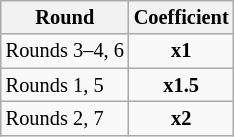<table class="wikitable" style="font-size: 85%;">
<tr>
<th>Round</th>
<th>Coefficient</th>
</tr>
<tr>
<td> Rounds 3–4, 6</td>
<td align=center><strong>x1</strong></td>
</tr>
<tr>
<td> Rounds 1, 5</td>
<td align=center><strong>x1.5</strong></td>
</tr>
<tr>
<td> Rounds 2, 7</td>
<td align=center><strong>x2</strong></td>
</tr>
</table>
